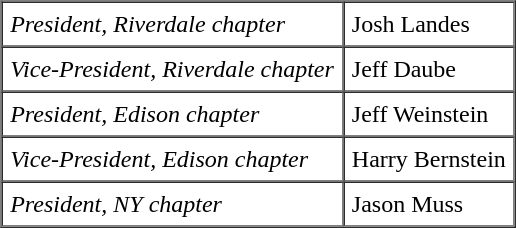<table border=1 cellspacing=0 cellpadding=5 align=center>
<tr>
<td><em>President, Riverdale chapter</em></td>
<td>Josh Landes</td>
</tr>
<tr>
<td><em>Vice-President, Riverdale chapter</em></td>
<td>Jeff Daube</td>
</tr>
<tr>
<td><em>President, Edison chapter</em></td>
<td>Jeff Weinstein</td>
</tr>
<tr>
<td><em>Vice-President, Edison chapter</em></td>
<td>Harry Bernstein</td>
</tr>
<tr>
<td><em>President, NY chapter</em></td>
<td>Jason Muss</td>
</tr>
</table>
